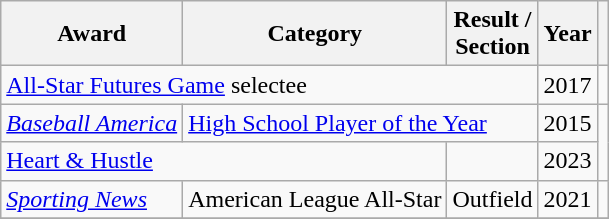<table class="wikitable">
<tr>
<th>Award</th>
<th>Category</th>
<th>Result /<br> Section</th>
<th>Year</th>
<th></th>
</tr>
<tr>
<td colspan="3"><a href='#'>All-Star Futures Game</a> selectee</td>
<td style="text-align:center;">2017</td>
<td style="text-align:center;"></td>
</tr>
<tr>
<td><em><a href='#'>Baseball America</a></em></td>
<td colspan="2"><a href='#'>High School Player of the Year</a></td>
<td style="text-align:center;">2015</td>
<td rowspan="2" style="text-align:center;"></td>
</tr>
<tr>
<td colspan="2"><a href='#'>Heart & Hustle</a></td>
<td></td>
<td style="text-align:center;">2023</td>
</tr>
<tr>
<td><em><a href='#'>Sporting News</a></em></td>
<td>American League All-Star</td>
<td style="text-align:center;">Outfield</td>
<td style="text-align:center;">2021</td>
<td style="text-align:center;"></td>
</tr>
<tr>
</tr>
</table>
